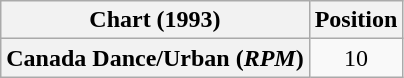<table class="wikitable sortable plainrowheaders" style="text-align:center">
<tr>
<th>Chart (1993)</th>
<th>Position</th>
</tr>
<tr>
<th scope="row">Canada Dance/Urban (<em>RPM</em>)</th>
<td>10</td>
</tr>
</table>
